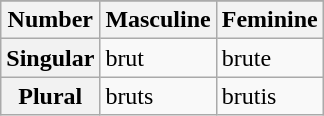<table class="wikitable">
<tr>
</tr>
<tr>
<th>Number</th>
<th>Masculine</th>
<th>Feminine</th>
</tr>
<tr>
<th>Singular</th>
<td>brut</td>
<td>brute</td>
</tr>
<tr>
<th>Plural</th>
<td>bruts</td>
<td>brutis</td>
</tr>
</table>
